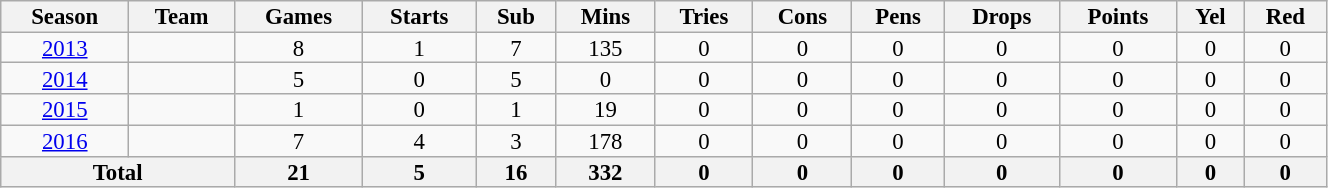<table class="wikitable" style="text-align:center; line-height:90%; font-size:95%; width:70%;">
<tr>
<th>Season</th>
<th>Team</th>
<th>Games</th>
<th>Starts</th>
<th>Sub</th>
<th>Mins</th>
<th>Tries</th>
<th>Cons</th>
<th>Pens</th>
<th>Drops</th>
<th>Points</th>
<th>Yel</th>
<th>Red</th>
</tr>
<tr>
<td><a href='#'>2013</a></td>
<td></td>
<td>8</td>
<td>1</td>
<td>7</td>
<td>135</td>
<td>0</td>
<td>0</td>
<td>0</td>
<td>0</td>
<td>0</td>
<td>0</td>
<td>0</td>
</tr>
<tr>
<td><a href='#'>2014</a></td>
<td></td>
<td>5</td>
<td>0</td>
<td>5</td>
<td>0</td>
<td>0</td>
<td>0</td>
<td>0</td>
<td>0</td>
<td>0</td>
<td>0</td>
<td>0</td>
</tr>
<tr>
<td><a href='#'>2015</a></td>
<td></td>
<td>1</td>
<td>0</td>
<td>1</td>
<td>19</td>
<td>0</td>
<td>0</td>
<td>0</td>
<td>0</td>
<td>0</td>
<td>0</td>
<td>0</td>
</tr>
<tr>
<td><a href='#'>2016</a></td>
<td></td>
<td>7</td>
<td>4</td>
<td>3</td>
<td>178</td>
<td>0</td>
<td>0</td>
<td>0</td>
<td>0</td>
<td>0</td>
<td>0</td>
<td>0</td>
</tr>
<tr>
<th colspan="2">Total</th>
<th>21</th>
<th>5</th>
<th>16</th>
<th>332</th>
<th>0</th>
<th>0</th>
<th>0</th>
<th>0</th>
<th>0</th>
<th>0</th>
<th>0</th>
</tr>
</table>
